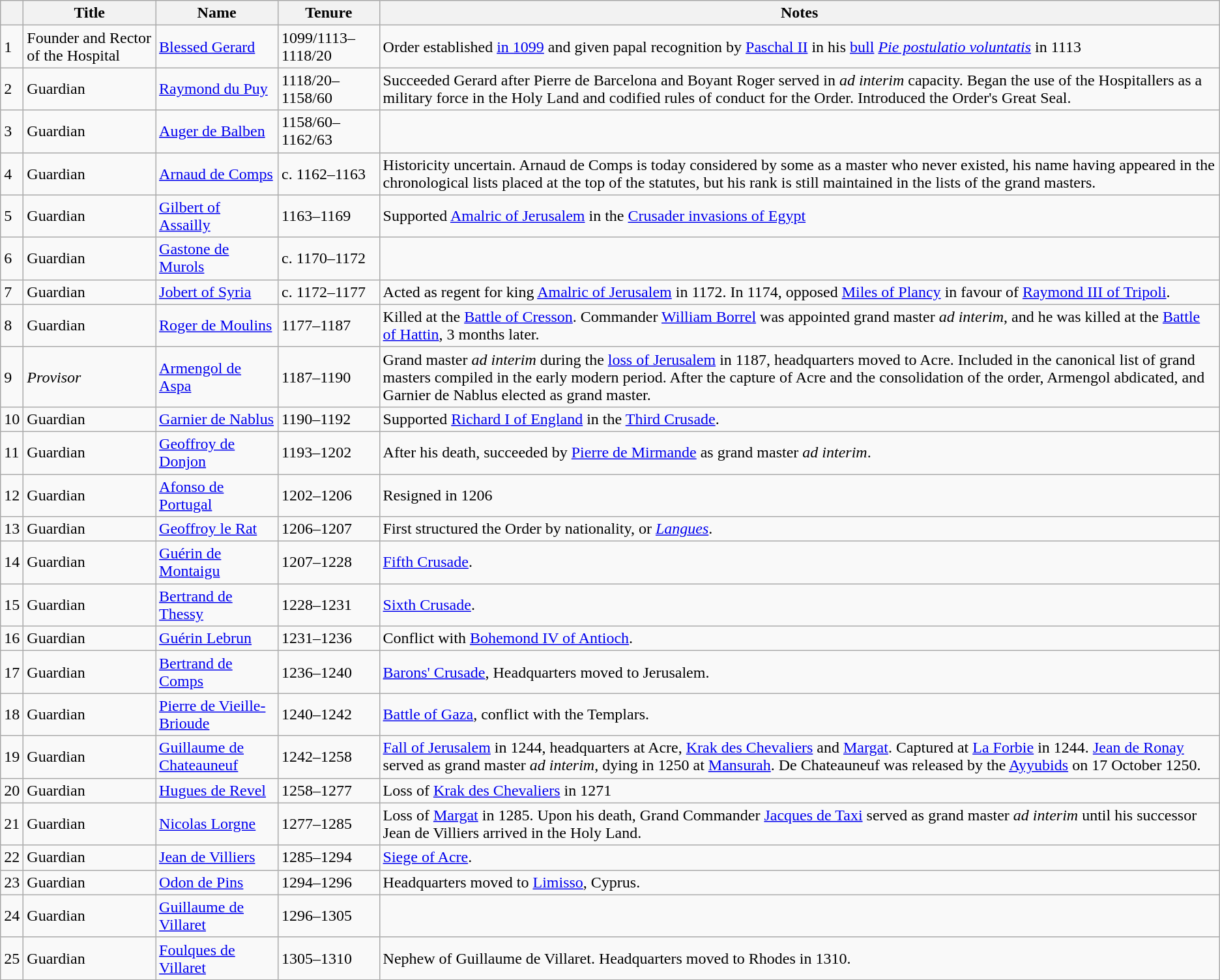<table class="wikitable">
<tr>
<th></th>
<th>Title</th>
<th>Name</th>
<th>Tenure</th>
<th>Notes</th>
</tr>
<tr>
<td>1</td>
<td>Founder and Rector of the Hospital</td>
<td><a href='#'>Blessed Gerard</a></td>
<td>1099/1113–1118/20</td>
<td>Order established <a href='#'>in 1099</a> and given papal recognition by <a href='#'>Paschal II</a> in his <a href='#'>bull</a> <em><a href='#'>Pie postulatio voluntatis</a></em> in 1113</td>
</tr>
<tr>
<td>2</td>
<td>Guardian</td>
<td><a href='#'>Raymond du Puy</a></td>
<td>1118/20–1158/60</td>
<td>Succeeded Gerard after Pierre de Barcelona and Boyant Roger served in <em>ad interim</em> capacity. Began the use of the Hospitallers as a military force in the Holy Land and codified rules of conduct for the Order. Introduced the Order's Great Seal.</td>
</tr>
<tr>
<td>3</td>
<td>Guardian</td>
<td><a href='#'>Auger de Balben</a></td>
<td>1158/60–1162/63</td>
<td></td>
</tr>
<tr>
<td>4</td>
<td>Guardian</td>
<td><a href='#'>Arnaud de Comps</a></td>
<td>c. 1162–1163</td>
<td>Historicity uncertain. Arnaud de Comps is today considered by some as a master who never existed, his name having appeared in the chronological lists placed at the top of the statutes, but his rank is still maintained in the lists of the grand masters.</td>
</tr>
<tr>
<td>5</td>
<td>Guardian</td>
<td><a href='#'>Gilbert of Assailly</a></td>
<td>1163–1169</td>
<td>Supported <a href='#'>Amalric of Jerusalem</a> in the <a href='#'>Crusader invasions of Egypt</a></td>
</tr>
<tr>
<td>6</td>
<td>Guardian</td>
<td><a href='#'>Gastone de Murols</a></td>
<td>c. 1170–1172</td>
<td></td>
</tr>
<tr>
<td>7</td>
<td>Guardian</td>
<td><a href='#'>Jobert of Syria</a></td>
<td>c. 1172–1177</td>
<td>Acted as regent for king <a href='#'>Amalric of Jerusalem</a> in 1172. In 1174, opposed <a href='#'>Miles of Plancy</a> in favour of <a href='#'>Raymond III of Tripoli</a>.</td>
</tr>
<tr>
<td>8</td>
<td>Guardian</td>
<td><a href='#'>Roger de Moulins</a></td>
<td>1177–1187</td>
<td>Killed at the <a href='#'>Battle of Cresson</a>. Commander <a href='#'>William Borrel</a> was appointed grand master <em>ad interim</em>, and he was killed at the <a href='#'>Battle of Hattin</a>, 3 months later.</td>
</tr>
<tr>
<td>9</td>
<td><em>Provisor</em></td>
<td><a href='#'>Armengol de Aspa</a></td>
<td>1187–1190</td>
<td>Grand master <em>ad interim</em> during the <a href='#'>loss of Jerusalem</a> in 1187, headquarters moved to Acre. Included in the canonical list of grand masters compiled in the early modern period. After the capture of Acre and the consolidation of the order, Armengol abdicated, and Garnier de Nablus elected as grand master.</td>
</tr>
<tr>
<td>10</td>
<td>Guardian</td>
<td><a href='#'>Garnier de Nablus</a></td>
<td>1190–1192</td>
<td>Supported <a href='#'>Richard I of England</a> in the <a href='#'>Third Crusade</a>.</td>
</tr>
<tr>
<td>11</td>
<td>Guardian</td>
<td><a href='#'>Geoffroy de Donjon</a></td>
<td>1193–1202</td>
<td>After his death, succeeded by <a href='#'>Pierre de Mirmande</a> as grand master <em>ad interim</em>.</td>
</tr>
<tr>
<td>12</td>
<td>Guardian</td>
<td><a href='#'>Afonso de Portugal</a></td>
<td>1202–1206</td>
<td>Resigned in 1206</td>
</tr>
<tr>
<td>13</td>
<td>Guardian</td>
<td><a href='#'>Geoffroy le Rat</a></td>
<td>1206–1207</td>
<td>First structured the Order by nationality, or <em><a href='#'>Langues</a></em>.</td>
</tr>
<tr>
<td>14</td>
<td>Guardian</td>
<td><a href='#'>Guérin de Montaigu</a></td>
<td>1207–1228</td>
<td><a href='#'>Fifth Crusade</a>.</td>
</tr>
<tr>
<td>15</td>
<td>Guardian</td>
<td><a href='#'>Bertrand de Thessy</a></td>
<td>1228–1231</td>
<td><a href='#'>Sixth Crusade</a>.</td>
</tr>
<tr>
<td>16</td>
<td>Guardian</td>
<td><a href='#'>Guérin Lebrun</a></td>
<td>1231–1236</td>
<td>Conflict with <a href='#'>Bohemond IV of Antioch</a>.</td>
</tr>
<tr>
<td>17</td>
<td>Guardian</td>
<td><a href='#'>Bertrand de Comps</a></td>
<td>1236–1240</td>
<td><a href='#'>Barons' Crusade</a>, Headquarters moved to Jerusalem.</td>
</tr>
<tr>
<td>18</td>
<td>Guardian</td>
<td><a href='#'>Pierre de Vieille-Brioude</a></td>
<td>1240–1242</td>
<td><a href='#'>Battle of Gaza</a>, conflict with the Templars.</td>
</tr>
<tr>
<td>19</td>
<td>Guardian</td>
<td><a href='#'>Guillaume de Chateauneuf</a></td>
<td>1242–1258</td>
<td><a href='#'>Fall of Jerusalem</a> in 1244, headquarters at Acre, <a href='#'>Krak des Chevaliers</a> and <a href='#'>Margat</a>. Captured at <a href='#'>La Forbie</a> in 1244. <a href='#'>Jean de Ronay</a> served as grand master <em>ad interim</em>, dying in 1250 at <a href='#'>Mansurah</a>. De Chateauneuf was released by the <a href='#'>Ayyubids</a> on 17 October 1250.</td>
</tr>
<tr>
<td>20</td>
<td>Guardian</td>
<td><a href='#'>Hugues de Revel</a></td>
<td>1258–1277</td>
<td>Loss of <a href='#'>Krak des Chevaliers</a> in 1271</td>
</tr>
<tr>
<td>21</td>
<td>Guardian</td>
<td><a href='#'>Nicolas Lorgne</a></td>
<td>1277–1285</td>
<td>Loss of <a href='#'>Margat</a> in 1285. Upon his death, Grand Commander <a href='#'>Jacques de Taxi</a> served as grand master <em>ad interim</em> until his successor Jean de Villiers arrived in the Holy Land.</td>
</tr>
<tr>
<td>22</td>
<td>Guardian</td>
<td><a href='#'>Jean de Villiers</a></td>
<td>1285–1294</td>
<td><a href='#'>Siege of Acre</a>.</td>
</tr>
<tr>
<td>23</td>
<td>Guardian</td>
<td><a href='#'>Odon de Pins</a></td>
<td>1294–1296</td>
<td>Headquarters moved to <a href='#'>Limisso</a>, Cyprus.</td>
</tr>
<tr>
<td>24</td>
<td>Guardian</td>
<td><a href='#'>Guillaume de Villaret</a></td>
<td>1296–1305</td>
<td></td>
</tr>
<tr>
<td>25</td>
<td>Guardian</td>
<td><a href='#'>Foulques de Villaret</a></td>
<td>1305–1310</td>
<td>Nephew of Guillaume de Villaret. Headquarters moved to Rhodes in 1310.</td>
</tr>
</table>
